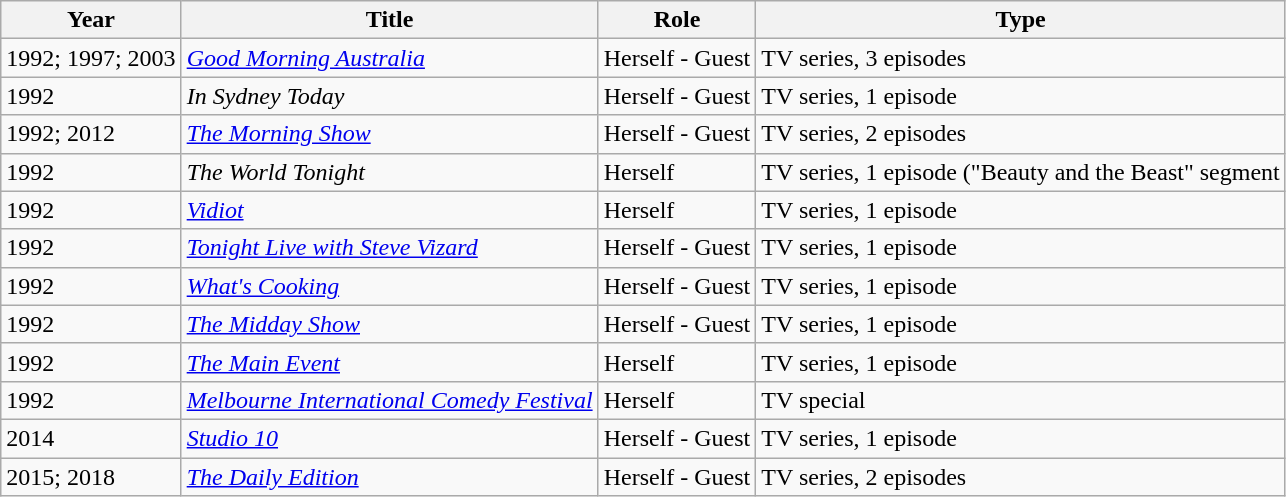<table class="wikitable sortable plainrowheaders">
<tr>
<th scope="col">Year</th>
<th scope="col">Title</th>
<th scope="col">Role</th>
<th scope="col">Type</th>
</tr>
<tr>
<td>1992; 1997; 2003</td>
<td><em><a href='#'>Good Morning Australia</a></em></td>
<td>Herself - Guest</td>
<td>TV series, 3 episodes</td>
</tr>
<tr>
<td>1992</td>
<td><em>In Sydney Today</em></td>
<td>Herself - Guest</td>
<td>TV series, 1 episode</td>
</tr>
<tr>
<td>1992; 2012</td>
<td><em><a href='#'>The Morning Show</a></em></td>
<td>Herself - Guest</td>
<td>TV series, 2 episodes</td>
</tr>
<tr>
<td>1992</td>
<td><em>The World Tonight</em></td>
<td>Herself</td>
<td>TV series, 1 episode ("Beauty and the Beast" segment</td>
</tr>
<tr>
<td>1992</td>
<td><em><a href='#'>Vidiot</a></em></td>
<td>Herself</td>
<td>TV series, 1 episode</td>
</tr>
<tr>
<td>1992</td>
<td><em><a href='#'>Tonight Live with Steve Vizard</a></em></td>
<td>Herself - Guest</td>
<td>TV series, 1 episode</td>
</tr>
<tr>
<td>1992</td>
<td><em><a href='#'>What's Cooking</a></em></td>
<td>Herself - Guest</td>
<td>TV series, 1 episode</td>
</tr>
<tr>
<td>1992</td>
<td><em><a href='#'>The Midday Show</a></em></td>
<td>Herself - Guest</td>
<td>TV series, 1 episode</td>
</tr>
<tr>
<td>1992</td>
<td><em><a href='#'>The Main Event</a></em></td>
<td>Herself</td>
<td>TV series, 1 episode</td>
</tr>
<tr>
<td>1992</td>
<td><em><a href='#'>Melbourne International Comedy Festival</a></em></td>
<td>Herself</td>
<td>TV special</td>
</tr>
<tr>
<td>2014</td>
<td><em><a href='#'>Studio 10</a></em></td>
<td>Herself - Guest</td>
<td>TV series, 1 episode</td>
</tr>
<tr>
<td>2015; 2018</td>
<td><em><a href='#'>The Daily Edition</a></em></td>
<td>Herself - Guest</td>
<td>TV series, 2 episodes</td>
</tr>
</table>
